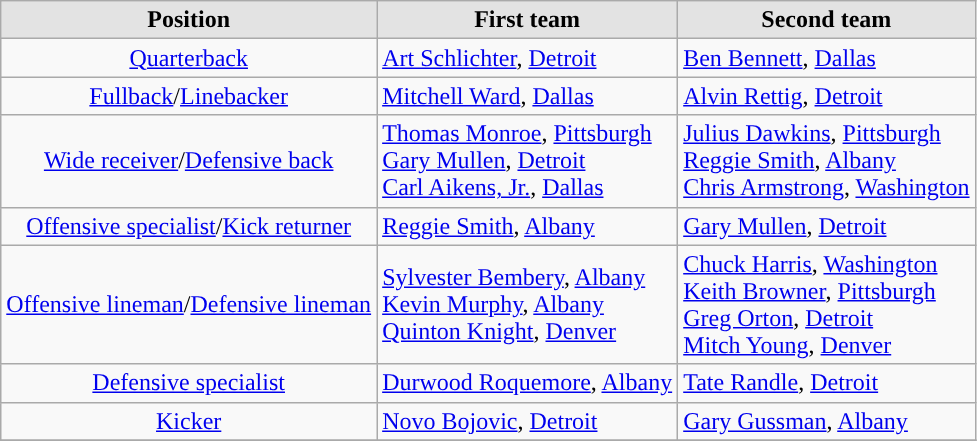<table class="wikitable">
<tr>
<th style="background:#e3e3e3;">Position</th>
<th style="background:#e3e3e3;">First team</th>
<th style="background:#e3e3e3;">Second team</th>
</tr>
<tr>
<td align=center><a href='#'>Quarterback</a></td>
<td><a href='#'>Art Schlichter</a>, <a href='#'>Detroit</a></td>
<td><a href='#'>Ben Bennett</a>, <a href='#'>Dallas</a></td>
</tr>
<tr>
<td align=center><a href='#'>Fullback</a>/<a href='#'>Linebacker</a></td>
<td><a href='#'>Mitchell Ward</a>, <a href='#'>Dallas</a></td>
<td><a href='#'>Alvin Rettig</a>, <a href='#'>Detroit</a></td>
</tr>
<tr>
<td align=center><a href='#'>Wide receiver</a>/<a href='#'>Defensive back</a></td>
<td><a href='#'>Thomas Monroe</a>, <a href='#'>Pittsburgh</a><br><a href='#'>Gary Mullen</a>, <a href='#'>Detroit</a><br><a href='#'>Carl Aikens, Jr.</a>, <a href='#'>Dallas</a></td>
<td><a href='#'>Julius Dawkins</a>, <a href='#'>Pittsburgh</a><br><a href='#'>Reggie Smith</a>, <a href='#'>Albany</a><br><a href='#'>Chris Armstrong</a>, <a href='#'>Washington</a></td>
</tr>
<tr>
<td align=center><a href='#'>Offensive specialist</a>/<a href='#'>Kick returner</a></td>
<td><a href='#'>Reggie Smith</a>, <a href='#'>Albany</a></td>
<td><a href='#'>Gary Mullen</a>, <a href='#'>Detroit</a></td>
</tr>
<tr>
<td align=center><a href='#'>Offensive lineman</a>/<a href='#'>Defensive lineman</a></td>
<td><a href='#'>Sylvester Bembery</a>, <a href='#'>Albany</a><br><a href='#'>Kevin Murphy</a>, <a href='#'>Albany</a><br><a href='#'>Quinton Knight</a>, <a href='#'>Denver</a></td>
<td><a href='#'>Chuck Harris</a>, <a href='#'>Washington</a><br><a href='#'>Keith Browner</a>, <a href='#'>Pittsburgh</a><br><a href='#'>Greg Orton</a>, <a href='#'>Detroit</a><br><a href='#'>Mitch Young</a>, <a href='#'>Denver</a></td>
</tr>
<tr>
<td align=center><a href='#'>Defensive specialist</a></td>
<td><a href='#'>Durwood Roquemore</a>, <a href='#'>Albany</a></td>
<td><a href='#'>Tate Randle</a>, <a href='#'>Detroit</a></td>
</tr>
<tr>
<td align=center><a href='#'>Kicker</a></td>
<td><a href='#'>Novo Bojovic</a>, <a href='#'>Detroit</a></td>
<td><a href='#'>Gary Gussman</a>, <a href='#'>Albany</a></td>
</tr>
<tr>
</tr>
</table>
